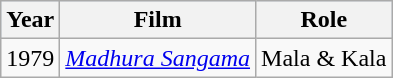<table class="wikitable sortable">
<tr style="background:#d1e4fd;">
<th>Year</th>
<th>Film</th>
<th>Role</th>
</tr>
<tr>
<td>1979</td>
<td><em><a href='#'>Madhura Sangama</a></em></td>
<td>Mala & Kala</td>
</tr>
</table>
